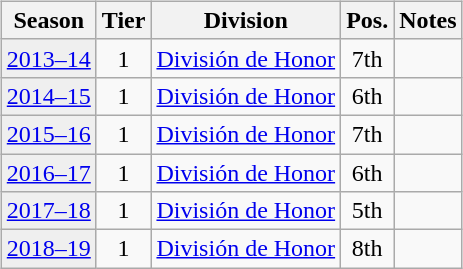<table>
<tr>
<td valign="top" width=0%><br><table class="wikitable">
<tr>
<th>Season</th>
<th>Tier</th>
<th>Division</th>
<th>Pos.</th>
<th>Notes</th>
</tr>
<tr>
<td style="background:#efefef;"><a href='#'>2013–14</a></td>
<td align="center">1</td>
<td><a href='#'>División de Honor</a></td>
<td align="center">7th</td>
<td></td>
</tr>
<tr>
<td style="background:#efefef;"><a href='#'>2014–15</a></td>
<td align="center">1</td>
<td><a href='#'>División de Honor</a></td>
<td align="center">6th</td>
<td></td>
</tr>
<tr>
<td style="background:#efefef;"><a href='#'>2015–16</a></td>
<td align="center">1</td>
<td><a href='#'>División de Honor</a></td>
<td align="center">7th</td>
<td></td>
</tr>
<tr>
<td style="background:#efefef;"><a href='#'>2016–17</a></td>
<td align="center">1</td>
<td><a href='#'>División de Honor</a></td>
<td align="center">6th</td>
<td></td>
</tr>
<tr>
<td style="background:#efefef;"><a href='#'>2017–18</a></td>
<td align="center">1</td>
<td><a href='#'>División de Honor</a></td>
<td align="center">5th</td>
<td></td>
</tr>
<tr>
<td style="background:#efefef;"><a href='#'>2018–19</a></td>
<td align="center">1</td>
<td><a href='#'>División de Honor</a></td>
<td align="center">8th</td>
<td></td>
</tr>
</table>
</td>
</tr>
</table>
